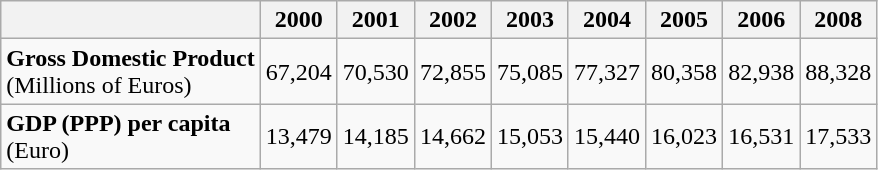<table class="wikitable" style="text-align:right">
<tr>
<th></th>
<th>2000</th>
<th>2001</th>
<th>2002</th>
<th>2003</th>
<th>2004</th>
<th>2005</th>
<th>2006</th>
<th>2008</th>
</tr>
<tr>
<td align=left><strong>Gross Domestic Product</strong><br>(Millions of Euros)</td>
<td>67,204</td>
<td>70,530</td>
<td>72,855</td>
<td>75,085</td>
<td>77,327</td>
<td>80,358</td>
<td>82,938</td>
<td>88,328</td>
</tr>
<tr>
<td align=left><strong>GDP (PPP) per capita</strong><br>(Euro)</td>
<td>13,479</td>
<td>14,185</td>
<td>14,662</td>
<td>15,053</td>
<td>15,440</td>
<td>16,023</td>
<td>16,531</td>
<td>17,533</td>
</tr>
</table>
